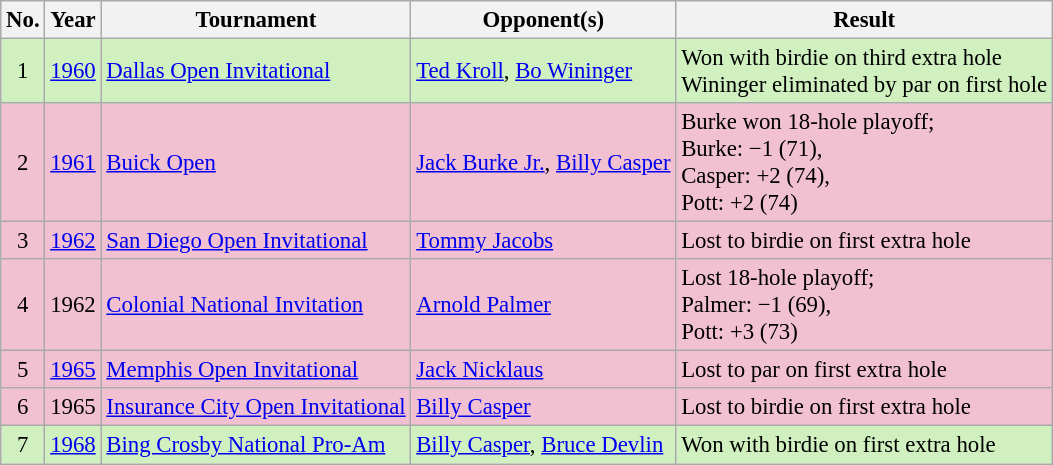<table class="wikitable" style="font-size:95%;">
<tr>
<th>No.</th>
<th>Year</th>
<th>Tournament</th>
<th>Opponent(s)</th>
<th>Result</th>
</tr>
<tr style="background:#D0F0C0;">
<td align=center>1</td>
<td><a href='#'>1960</a></td>
<td><a href='#'>Dallas Open Invitational</a></td>
<td> <a href='#'>Ted Kroll</a>,  <a href='#'>Bo Wininger</a></td>
<td>Won with birdie on third extra hole<br>Wininger eliminated by par on first hole</td>
</tr>
<tr style="background:#F2C1D1;">
<td align=center>2</td>
<td><a href='#'>1961</a></td>
<td><a href='#'>Buick Open</a></td>
<td> <a href='#'>Jack Burke Jr.</a>,  <a href='#'>Billy Casper</a></td>
<td>Burke won 18-hole playoff;<br>Burke: −1 (71),<br>Casper: +2 (74),<br>Pott: +2 (74)</td>
</tr>
<tr style="background:#F2C1D1;">
<td align=center>3</td>
<td><a href='#'>1962</a></td>
<td><a href='#'>San Diego Open Invitational</a></td>
<td> <a href='#'>Tommy Jacobs</a></td>
<td>Lost to birdie on first extra hole</td>
</tr>
<tr style="background:#F2C1D1;">
<td align=center>4</td>
<td>1962</td>
<td><a href='#'>Colonial National Invitation</a></td>
<td> <a href='#'>Arnold Palmer</a></td>
<td>Lost 18-hole playoff;<br>Palmer: −1 (69),<br>Pott: +3 (73)</td>
</tr>
<tr style="background:#F2C1D1;">
<td align=center>5</td>
<td><a href='#'>1965</a></td>
<td><a href='#'>Memphis Open Invitational</a></td>
<td> <a href='#'>Jack Nicklaus</a></td>
<td>Lost to par on first extra hole</td>
</tr>
<tr style="background:#F2C1D1;">
<td align=center>6</td>
<td>1965</td>
<td><a href='#'>Insurance City Open Invitational</a></td>
<td> <a href='#'>Billy Casper</a></td>
<td>Lost to birdie on first extra hole</td>
</tr>
<tr style="background:#D0F0C0;">
<td align=center>7</td>
<td><a href='#'>1968</a></td>
<td><a href='#'>Bing Crosby National Pro-Am</a></td>
<td> <a href='#'>Billy Casper</a>,  <a href='#'>Bruce Devlin</a></td>
<td>Won with birdie on first extra hole</td>
</tr>
</table>
